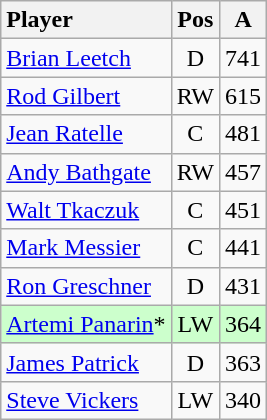<table class="wikitable" style="text-align:center;">
<tr>
<th style="text-align:left;">Player</th>
<th>Pos</th>
<th>A</th>
</tr>
<tr>
<td style="text-align:left;"><a href='#'>Brian Leetch</a></td>
<td>D</td>
<td>741</td>
</tr>
<tr>
<td style="text-align:left;"><a href='#'>Rod Gilbert</a></td>
<td>RW</td>
<td>615</td>
</tr>
<tr>
<td style="text-align:left;"><a href='#'>Jean Ratelle</a></td>
<td>C</td>
<td>481</td>
</tr>
<tr>
<td style="text-align:left;"><a href='#'>Andy Bathgate</a></td>
<td>RW</td>
<td>457</td>
</tr>
<tr>
<td style="text-align:left;"><a href='#'>Walt Tkaczuk</a></td>
<td>C</td>
<td>451</td>
</tr>
<tr>
<td style="text-align:left;"><a href='#'>Mark Messier</a></td>
<td>C</td>
<td>441</td>
</tr>
<tr>
<td style="text-align:left;"><a href='#'>Ron Greschner</a></td>
<td>D</td>
<td>431</td>
</tr>
<tr style="background:#cfc;">
<td style="text-align:left;"><a href='#'>Artemi Panarin</a>*</td>
<td>LW</td>
<td>364</td>
</tr>
<tr>
<td style="text-align:left;"><a href='#'>James Patrick</a></td>
<td>D</td>
<td>363</td>
</tr>
<tr>
<td style="text-align:left;"><a href='#'>Steve Vickers</a></td>
<td>LW</td>
<td>340</td>
</tr>
</table>
